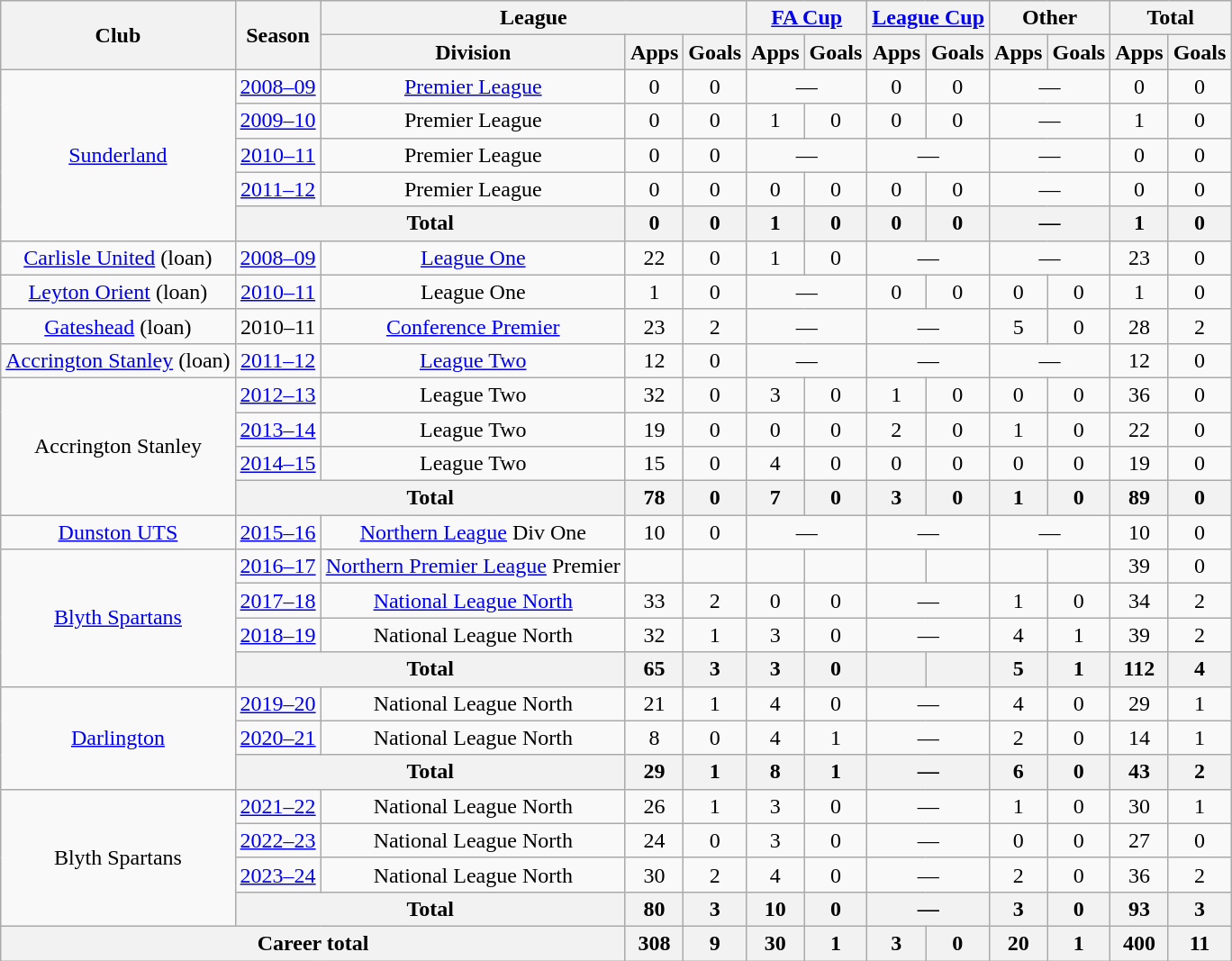<table class="wikitable" style="text-align: center;">
<tr>
<th rowspan="2">Club</th>
<th rowspan="2">Season</th>
<th colspan="3">League</th>
<th colspan="2"><a href='#'>FA Cup</a></th>
<th colspan="2"><a href='#'>League Cup</a></th>
<th colspan="2">Other</th>
<th colspan="2">Total</th>
</tr>
<tr>
<th>Division</th>
<th>Apps</th>
<th>Goals</th>
<th>Apps</th>
<th>Goals</th>
<th>Apps</th>
<th>Goals</th>
<th>Apps</th>
<th>Goals</th>
<th>Apps</th>
<th>Goals</th>
</tr>
<tr>
<td rowspan="5"><a href='#'>Sunderland</a></td>
<td><a href='#'>2008–09</a></td>
<td><a href='#'>Premier League</a></td>
<td>0</td>
<td>0</td>
<td colspan=2>—</td>
<td>0</td>
<td>0</td>
<td colspan=2>—</td>
<td>0</td>
<td>0</td>
</tr>
<tr>
<td><a href='#'>2009–10</a></td>
<td>Premier League</td>
<td>0</td>
<td>0</td>
<td>1</td>
<td>0</td>
<td>0</td>
<td>0</td>
<td colspan=2>—</td>
<td>1</td>
<td>0</td>
</tr>
<tr>
<td><a href='#'>2010–11</a></td>
<td>Premier League</td>
<td>0</td>
<td>0</td>
<td colspan=2>—</td>
<td colspan=2>—</td>
<td colspan=2>—</td>
<td>0</td>
<td>0</td>
</tr>
<tr>
<td><a href='#'>2011–12</a></td>
<td>Premier League</td>
<td>0</td>
<td>0</td>
<td>0</td>
<td>0</td>
<td>0</td>
<td>0</td>
<td colspan=2>—</td>
<td>0</td>
<td>0</td>
</tr>
<tr>
<th colspan="2">Total</th>
<th>0</th>
<th>0</th>
<th>1</th>
<th>0</th>
<th>0</th>
<th>0</th>
<th colspan=2>—</th>
<th>1</th>
<th>0</th>
</tr>
<tr>
<td><a href='#'>Carlisle United</a> (loan)</td>
<td><a href='#'>2008–09</a></td>
<td><a href='#'>League One</a></td>
<td>22</td>
<td>0</td>
<td>1</td>
<td>0</td>
<td colspan=2>—</td>
<td colspan=2>—</td>
<td>23</td>
<td>0</td>
</tr>
<tr>
<td><a href='#'>Leyton Orient</a> (loan)</td>
<td><a href='#'>2010–11</a></td>
<td>League One</td>
<td>1</td>
<td>0</td>
<td colspan=2>—</td>
<td>0</td>
<td>0</td>
<td>0</td>
<td>0</td>
<td>1</td>
<td>0</td>
</tr>
<tr>
<td><a href='#'>Gateshead</a> (loan)</td>
<td>2010–11</td>
<td><a href='#'>Conference Premier</a></td>
<td>23</td>
<td>2</td>
<td colspan=2>—</td>
<td colspan=2>—</td>
<td>5</td>
<td>0</td>
<td>28</td>
<td>2</td>
</tr>
<tr>
<td><a href='#'>Accrington Stanley</a> (loan)</td>
<td><a href='#'>2011–12</a></td>
<td><a href='#'>League Two</a></td>
<td>12</td>
<td>0</td>
<td colspan=2>—</td>
<td colspan=2>—</td>
<td colspan=2>—</td>
<td>12</td>
<td>0</td>
</tr>
<tr>
<td rowspan="4">Accrington Stanley</td>
<td><a href='#'>2012–13</a></td>
<td>League Two</td>
<td>32</td>
<td>0</td>
<td>3</td>
<td>0</td>
<td>1</td>
<td>0</td>
<td>0</td>
<td>0</td>
<td>36</td>
<td>0</td>
</tr>
<tr>
<td><a href='#'>2013–14</a></td>
<td>League Two</td>
<td>19</td>
<td>0</td>
<td>0</td>
<td>0</td>
<td>2</td>
<td>0</td>
<td>1</td>
<td>0</td>
<td>22</td>
<td>0</td>
</tr>
<tr>
<td><a href='#'>2014–15</a></td>
<td>League Two</td>
<td>15</td>
<td>0</td>
<td>4</td>
<td>0</td>
<td>0</td>
<td>0</td>
<td>0</td>
<td>0</td>
<td>19</td>
<td>0</td>
</tr>
<tr>
<th colspan="2">Total</th>
<th>78</th>
<th>0</th>
<th>7</th>
<th>0</th>
<th>3</th>
<th>0</th>
<th>1</th>
<th>0</th>
<th>89</th>
<th>0</th>
</tr>
<tr>
<td><a href='#'>Dunston UTS</a></td>
<td><a href='#'>2015–16</a></td>
<td><a href='#'>Northern League</a> Div One</td>
<td>10</td>
<td>0</td>
<td colspan=2>—</td>
<td colspan=2>—</td>
<td colspan=2>—</td>
<td>10</td>
<td>0</td>
</tr>
<tr>
<td rowspan="4"><a href='#'>Blyth Spartans</a></td>
<td><a href='#'>2016–17</a></td>
<td><a href='#'>Northern Premier League</a> Premier</td>
<td></td>
<td></td>
<td></td>
<td></td>
<td></td>
<td></td>
<td></td>
<td></td>
<td>39</td>
<td>0</td>
</tr>
<tr>
<td><a href='#'>2017–18</a></td>
<td><a href='#'>National League North</a></td>
<td>33</td>
<td>2</td>
<td>0</td>
<td>0</td>
<td colspan=2>—</td>
<td>1</td>
<td>0</td>
<td>34</td>
<td>2</td>
</tr>
<tr>
<td><a href='#'>2018–19</a></td>
<td>National League North</td>
<td>32</td>
<td>1</td>
<td>3</td>
<td>0</td>
<td colspan=2>—</td>
<td>4</td>
<td>1</td>
<td>39</td>
<td>2</td>
</tr>
<tr>
<th colspan="2">Total</th>
<th>65</th>
<th>3</th>
<th>3</th>
<th>0</th>
<th></th>
<th></th>
<th>5</th>
<th>1</th>
<th>112</th>
<th>4</th>
</tr>
<tr>
<td rowspan="3"><a href='#'>Darlington</a></td>
<td><a href='#'>2019–20</a></td>
<td>National League North</td>
<td>21</td>
<td>1</td>
<td>4</td>
<td>0</td>
<td colspan=2>—</td>
<td>4</td>
<td>0</td>
<td>29</td>
<td>1</td>
</tr>
<tr>
<td><a href='#'>2020–21</a></td>
<td>National League North</td>
<td>8</td>
<td>0</td>
<td>4</td>
<td>1</td>
<td colspan=2>—</td>
<td>2</td>
<td>0</td>
<td>14</td>
<td>1</td>
</tr>
<tr>
<th colspan="2">Total</th>
<th>29</th>
<th>1</th>
<th>8</th>
<th>1</th>
<th colspan=2>—</th>
<th>6</th>
<th>0</th>
<th>43</th>
<th>2</th>
</tr>
<tr>
<td rowspan="4">Blyth Spartans</td>
<td><a href='#'>2021–22</a></td>
<td>National League North</td>
<td>26</td>
<td>1</td>
<td>3</td>
<td>0</td>
<td colspan=2>—</td>
<td>1</td>
<td>0</td>
<td>30</td>
<td>1</td>
</tr>
<tr>
<td><a href='#'>2022–23</a></td>
<td>National League North</td>
<td>24</td>
<td>0</td>
<td>3</td>
<td>0</td>
<td colspan=2>—</td>
<td>0</td>
<td>0</td>
<td>27</td>
<td>0</td>
</tr>
<tr>
<td><a href='#'>2023–24</a></td>
<td>National League North</td>
<td>30</td>
<td>2</td>
<td>4</td>
<td>0</td>
<td colspan=2>—</td>
<td>2</td>
<td>0</td>
<td>36</td>
<td>2</td>
</tr>
<tr>
<th colspan="2">Total</th>
<th>80</th>
<th>3</th>
<th>10</th>
<th>0</th>
<th colspan=2>—</th>
<th>3</th>
<th>0</th>
<th>93</th>
<th>3</th>
</tr>
<tr>
<th colspan="3">Career total</th>
<th>308</th>
<th>9</th>
<th>30</th>
<th>1</th>
<th>3</th>
<th>0</th>
<th>20</th>
<th>1</th>
<th>400</th>
<th>11</th>
</tr>
</table>
